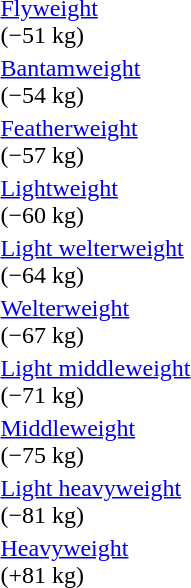<table>
<tr valign="top">
<td rowspan=2><a href='#'>Flyweight</a><br>(−51 kg)<br></td>
<td rowspan=2></td>
<td rowspan=2></td>
<td></td>
</tr>
<tr>
<td></td>
</tr>
<tr valign="top">
<td rowspan=2><a href='#'>Bantamweight</a><br>(−54 kg)<br></td>
<td rowspan=2></td>
<td rowspan=2></td>
<td></td>
</tr>
<tr>
<td></td>
</tr>
<tr valign="top">
<td rowspan=2><a href='#'>Featherweight</a><br>(−57 kg)<br></td>
<td rowspan=2></td>
<td rowspan=2></td>
<td></td>
</tr>
<tr>
<td></td>
</tr>
<tr valign="top">
<td rowspan=2><a href='#'>Lightweight</a><br>(−60 kg)<br></td>
<td rowspan=2></td>
<td rowspan=2></td>
<td></td>
</tr>
<tr>
<td></td>
</tr>
<tr valign="top">
<td rowspan=2><a href='#'>Light welterweight</a><br>(−64 kg)<br></td>
<td rowspan=2></td>
<td rowspan=2></td>
<td></td>
</tr>
<tr>
<td></td>
</tr>
<tr valign="top">
<td rowspan=2><a href='#'>Welterweight</a><br>(−67 kg)<br></td>
<td rowspan=2></td>
<td rowspan=2></td>
<td></td>
</tr>
<tr>
<td></td>
</tr>
<tr valign="top">
<td rowspan=2><a href='#'>Light middleweight</a><br>(−71 kg)<br></td>
<td rowspan=2></td>
<td rowspan=2></td>
<td></td>
</tr>
<tr>
<td></td>
</tr>
<tr valign="top">
<td rowspan=2><a href='#'>Middleweight</a><br>(−75 kg)<br></td>
<td rowspan=2></td>
<td rowspan=2></td>
<td></td>
</tr>
<tr>
<td></td>
</tr>
<tr valign="top">
<td rowspan=2><a href='#'>Light heavyweight</a><br>(−81 kg)<br></td>
<td rowspan=2></td>
<td rowspan=2></td>
<td></td>
</tr>
<tr>
<td></td>
</tr>
<tr valign="top">
<td rowspan=2><a href='#'>Heavyweight</a><br>(+81 kg)<br></td>
<td rowspan=2></td>
<td rowspan=2></td>
<td></td>
</tr>
<tr>
<td></td>
</tr>
</table>
